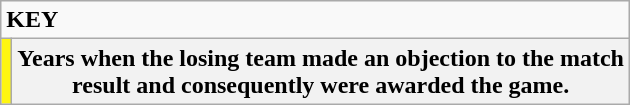<table class="wikitable">
<tr>
<td colspan="2"><strong>KEY</strong></td>
</tr>
<tr>
<td style="background:#FFF60F;"></td>
<th>Years when the losing team made an objection to the match<br>result and consequently were awarded the game.</th>
</tr>
</table>
